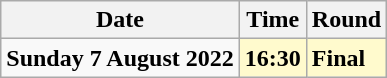<table class="wikitable">
<tr>
<th>Date</th>
<th>Time</th>
<th>Round</th>
</tr>
<tr>
<td><strong>Sunday 7 August 2022</strong></td>
<td style=background:lemonchiffon><strong>16:30</strong></td>
<td style=background:lemonchiffon><strong>Final</strong></td>
</tr>
</table>
